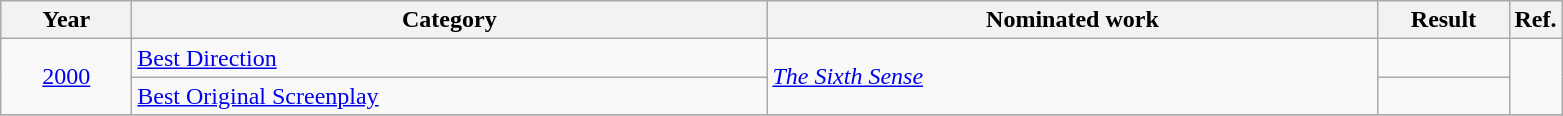<table class=wikitable>
<tr>
<th scope="col" style="width:5em;">Year</th>
<th scope="col" style="width:26em;">Category</th>
<th scope="col" style="width:25em;">Nominated work</th>
<th scope="col" style="width:5em;">Result</th>
<th>Ref.</th>
</tr>
<tr>
<td style="text-align:center;", rowspan="2"><a href='#'>2000</a></td>
<td><a href='#'>Best Direction</a></td>
<td rowspan="2"><em><a href='#'>The Sixth Sense</a></em></td>
<td></td>
<td style="text-align:center;", rowspan=2></td>
</tr>
<tr>
<td><a href='#'>Best Original Screenplay</a></td>
<td></td>
</tr>
<tr>
</tr>
</table>
